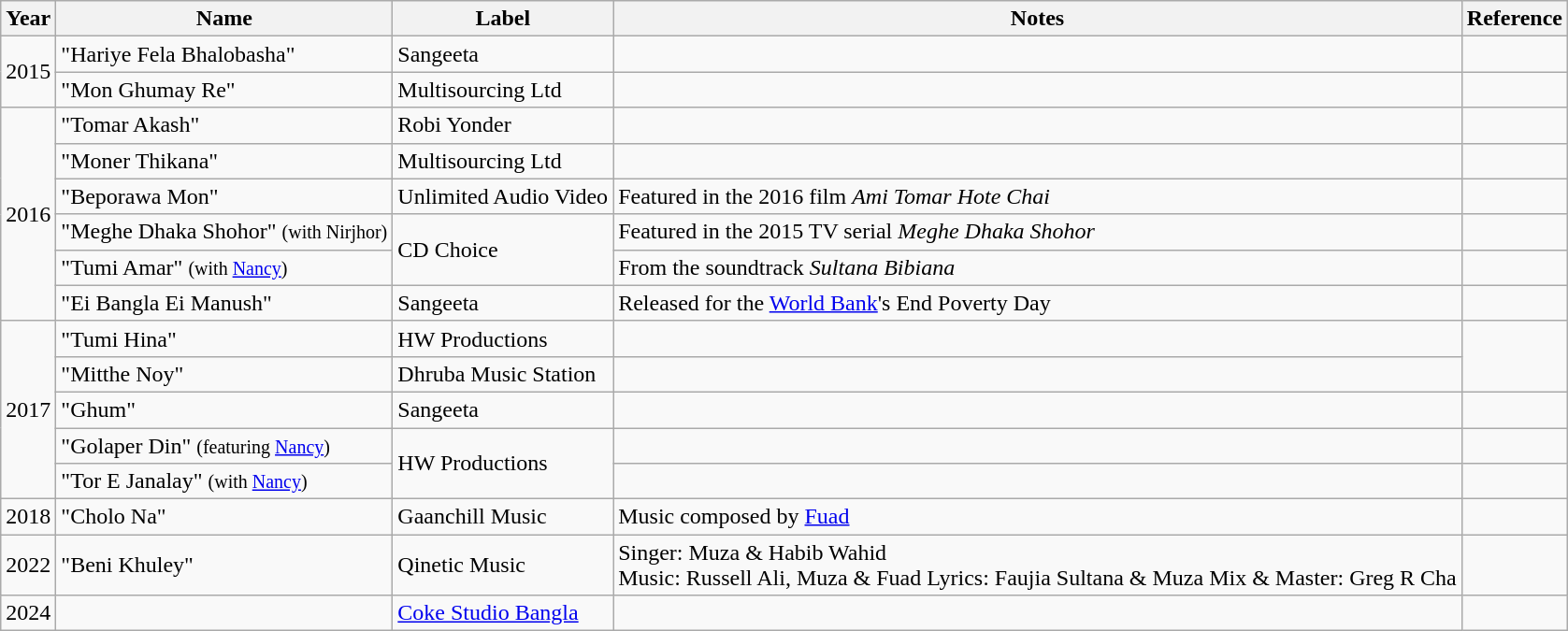<table class="wikitable">
<tr>
<th>Year</th>
<th>Name</th>
<th>Label</th>
<th>Notes</th>
<th>Reference</th>
</tr>
<tr>
<td rowspan="2">2015</td>
<td>"Hariye Fela Bhalobasha"</td>
<td>Sangeeta</td>
<td></td>
<td></td>
</tr>
<tr>
<td>"Mon Ghumay Re"</td>
<td>Multisourcing Ltd</td>
<td></td>
<td></td>
</tr>
<tr>
<td rowspan="6">2016</td>
<td>"Tomar Akash"</td>
<td>Robi Yonder</td>
<td></td>
<td></td>
</tr>
<tr>
<td>"Moner Thikana"</td>
<td>Multisourcing Ltd</td>
<td></td>
<td></td>
</tr>
<tr>
<td>"Beporawa Mon"</td>
<td>Unlimited Audio Video</td>
<td>Featured in the 2016 film <em>Ami Tomar Hote Chai</em></td>
<td></td>
</tr>
<tr>
<td>"Meghe Dhaka Shohor" <small>(with Nirjhor)</small></td>
<td rowspan="2">CD Choice</td>
<td>Featured in the 2015 TV serial <em>Meghe Dhaka Shohor</em></td>
<td></td>
</tr>
<tr>
<td>"Tumi Amar" <small>(with <a href='#'>Nancy</a>)</small></td>
<td>From the soundtrack <em>Sultana Bibiana</em></td>
<td></td>
</tr>
<tr>
<td>"Ei Bangla Ei Manush"</td>
<td>Sangeeta</td>
<td>Released for the <a href='#'>World Bank</a>'s End Poverty Day</td>
<td></td>
</tr>
<tr>
<td rowspan="5">2017</td>
<td>"Tumi Hina"</td>
<td>HW Productions</td>
<td></td>
<td rowspan="2"></td>
</tr>
<tr>
<td>"Mitthe Noy"</td>
<td>Dhruba Music Station</td>
<td></td>
</tr>
<tr>
<td>"Ghum"</td>
<td>Sangeeta</td>
<td></td>
<td></td>
</tr>
<tr>
<td>"Golaper Din" <small>(featuring <a href='#'>Nancy</a>)</small></td>
<td rowspan="2">HW Productions</td>
<td></td>
<td></td>
</tr>
<tr>
<td>"Tor E Janalay" <small>(with <a href='#'>Nancy</a>)</small></td>
<td></td>
<td></td>
</tr>
<tr>
<td>2018</td>
<td>"Cholo Na"</td>
<td>Gaanchill Music</td>
<td>Music composed by <a href='#'>Fuad</a></td>
<td></td>
</tr>
<tr>
<td>2022</td>
<td>"Beni Khuley"</td>
<td>Qinetic Music</td>
<td>Singer: Muza & Habib Wahid<br>Music: Russell Ali, Muza & Fuad 
Lyrics: Faujia Sultana & Muza Mix & 
Master: Greg R Cha</td>
<td></td>
</tr>
<tr>
<td>2024</td>
<td></td>
<td><a href='#'>Coke Studio Bangla</a></td>
<td></td>
<td></td>
</tr>
</table>
